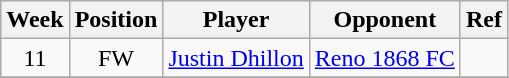<table class=wikitable>
<tr>
<th>Week</th>
<th>Position</th>
<th>Player</th>
<th>Opponent</th>
<th>Ref</th>
</tr>
<tr>
<td align=center>11</td>
<td align=center>FW</td>
<td> <a href='#'>Justin Dhillon</a></td>
<td><a href='#'>Reno 1868 FC</a></td>
<td></td>
</tr>
<tr>
</tr>
</table>
